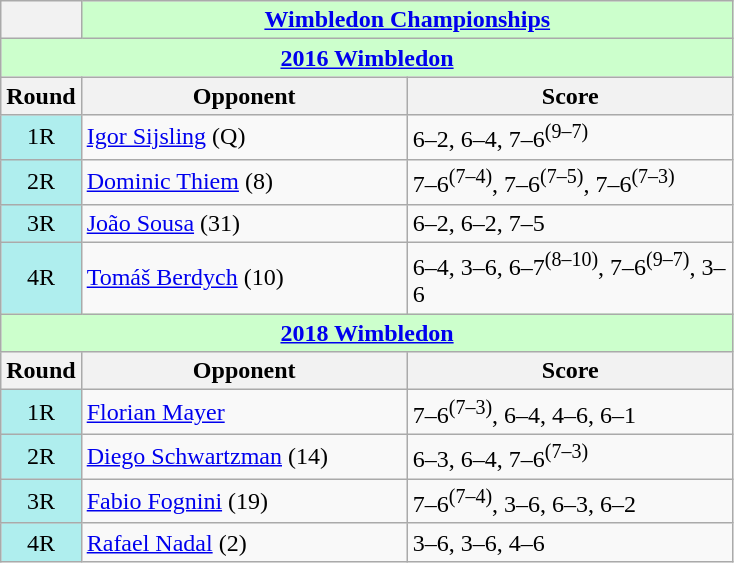<table class="wikitable collapsible collapsed">
<tr>
<th></th>
<th colspan=2 style="background:#cfc;"><a href='#'>Wimbledon Championships</a></th>
</tr>
<tr>
<th colspan=3 style="background:#cfc;"><a href='#'>2016 Wimbledon</a></th>
</tr>
<tr>
<th>Round</th>
<th width=210>Opponent</th>
<th width=210>Score</th>
</tr>
<tr>
<td style="text-align:center; background:#afeeee;">1R</td>
<td> <a href='#'>Igor Sijsling</a> (Q)</td>
<td>6–2, 6–4, 7–6<sup>(9–7)</sup></td>
</tr>
<tr>
<td style="text-align:center; background:#afeeee;">2R</td>
<td> <a href='#'>Dominic Thiem</a> (8)</td>
<td>7–6<sup>(7–4)</sup>, 7–6<sup>(7–5)</sup>, 7–6<sup>(7–3)</sup></td>
</tr>
<tr>
<td style="text-align:center; background:#afeeee;">3R</td>
<td> <a href='#'>João Sousa</a> (31)</td>
<td>6–2, 6–2, 7–5</td>
</tr>
<tr>
<td style="text-align:center; background:#afeeee;">4R</td>
<td> <a href='#'>Tomáš Berdych</a> (10)</td>
<td>6–4, 3–6, 6–7<sup>(8–10)</sup>, 7–6<sup>(9–7)</sup>, 3–6</td>
</tr>
<tr>
<th colspan=3 style="background:#cfc;"><a href='#'>2018 Wimbledon</a></th>
</tr>
<tr>
<th>Round</th>
<th width=210>Opponent</th>
<th width=210>Score</th>
</tr>
<tr>
<td style="text-align:center; background:#afeeee;">1R</td>
<td> <a href='#'>Florian Mayer</a></td>
<td>7–6<sup>(7–3)</sup>, 6–4, 4–6, 6–1</td>
</tr>
<tr>
<td style="text-align:center; background:#afeeee;">2R</td>
<td> <a href='#'>Diego Schwartzman</a> (14)</td>
<td>6–3, 6–4, 7–6<sup>(7–3)</sup></td>
</tr>
<tr>
<td style="text-align:center; background:#afeeee;">3R</td>
<td> <a href='#'>Fabio Fognini</a> (19)</td>
<td>7–6<sup>(7–4)</sup>, 3–6, 6–3, 6–2</td>
</tr>
<tr>
<td style="text-align:center; background:#afeeee;">4R</td>
<td> <a href='#'>Rafael Nadal</a> (2)</td>
<td>3–6, 3–6, 4–6</td>
</tr>
</table>
